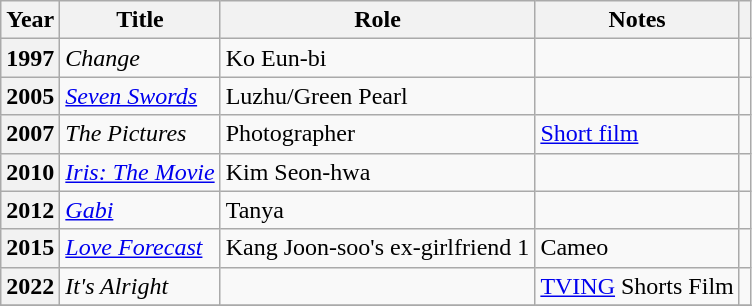<table class="wikitable plainrowheaders sortable">
<tr>
<th scope="col">Year</th>
<th scope="col">Title</th>
<th scope="col">Role</th>
<th scope="col">Notes</th>
<th scope="col" class="unsortable"></th>
</tr>
<tr>
<th scope="row">1997</th>
<td><em>Change</em></td>
<td>Ko Eun-bi</td>
<td></td>
<td style="text-align:center"></td>
</tr>
<tr>
<th scope="row">2005</th>
<td><em><a href='#'>Seven Swords</a></em></td>
<td>Luzhu/Green Pearl</td>
<td></td>
<td style="text-align:center"></td>
</tr>
<tr>
<th scope="row">2007</th>
<td><em>The Pictures</em></td>
<td>Photographer</td>
<td><a href='#'>Short film</a></td>
<td style="text-align:center"></td>
</tr>
<tr>
<th scope="row">2010</th>
<td><em><a href='#'>Iris: The Movie</a></em></td>
<td>Kim Seon-hwa</td>
<td></td>
<td style="text-align:center"></td>
</tr>
<tr>
<th scope="row">2012</th>
<td><em><a href='#'>Gabi</a></em></td>
<td>Tanya</td>
<td></td>
<td style="text-align:center"></td>
</tr>
<tr>
<th scope="row">2015</th>
<td><em><a href='#'>Love Forecast</a></em></td>
<td>Kang Joon-soo's ex-girlfriend 1</td>
<td>Cameo</td>
<td style="text-align:center"></td>
</tr>
<tr>
<th scope="row">2022</th>
<td><em>It's Alright</em></td>
<td></td>
<td><a href='#'>TVING</a> Shorts Film</td>
<td style="text-align:center"></td>
</tr>
<tr>
</tr>
</table>
